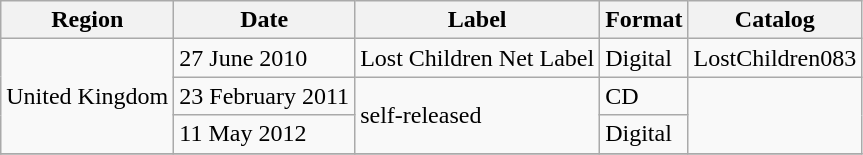<table class="wikitable" summary="...And the Sky Fell has been released several times since 2010, across a variety of media and markets">
<tr>
<th scope="col">Region</th>
<th scope="col">Date</th>
<th scope="col">Label</th>
<th scope="col">Format</th>
<th scope="col">Catalog</th>
</tr>
<tr>
<td rowspan="3">United Kingdom</td>
<td>27 June 2010</td>
<td>Lost Children Net Label</td>
<td>Digital</td>
<td>LostChildren083</td>
</tr>
<tr>
<td>23 February 2011</td>
<td rowspan="2">self-released</td>
<td>CD</td>
<td rowspan="2"></td>
</tr>
<tr>
<td>11 May 2012</td>
<td>Digital</td>
</tr>
<tr>
</tr>
</table>
